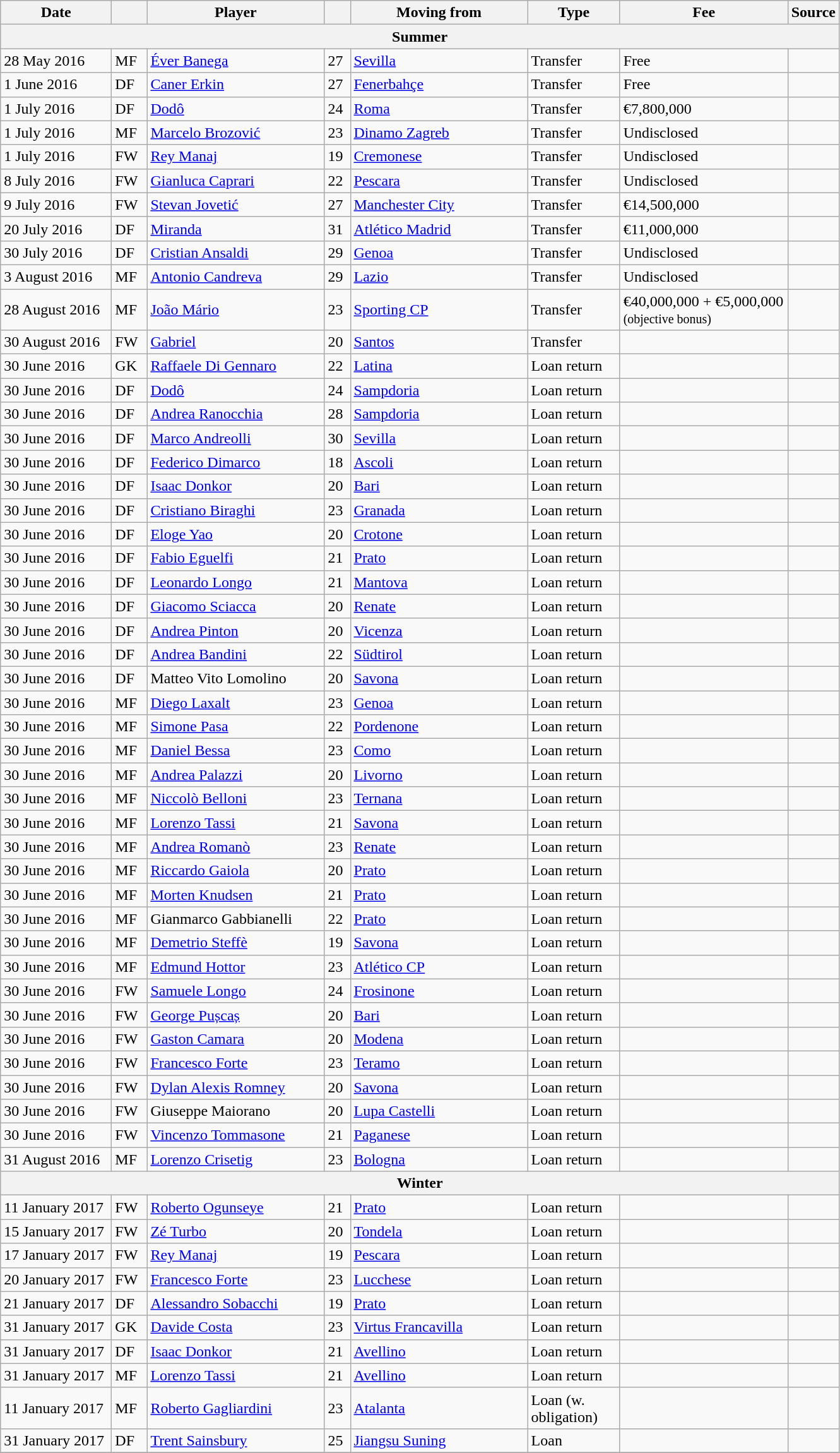<table class="wikitable sortable">
<tr>
<th style="width:110px;">Date</th>
<th style="width:30px;"></th>
<th style="width:180px;">Player</th>
<th style="width:20px;"></th>
<th style="width:180px;">Moving from</th>
<th style="width:90px;" class="unsortable">Type</th>
<th style="width:170px;" class="unsortable">Fee</th>
<th style="width:20px;">Source</th>
</tr>
<tr>
<th colspan=8>Summer</th>
</tr>
<tr>
<td>28 May 2016</td>
<td>MF</td>
<td> <a href='#'>Éver Banega</a></td>
<td>27</td>
<td> <a href='#'>Sevilla</a></td>
<td>Transfer</td>
<td>Free</td>
<td></td>
</tr>
<tr>
<td>1 June 2016</td>
<td>DF</td>
<td> <a href='#'>Caner Erkin</a></td>
<td>27</td>
<td> <a href='#'>Fenerbahçe</a></td>
<td>Transfer</td>
<td>Free</td>
<td></td>
</tr>
<tr>
<td>1 July 2016</td>
<td>DF</td>
<td> <a href='#'>Dodô</a></td>
<td>24</td>
<td> <a href='#'>Roma</a></td>
<td>Transfer</td>
<td>€7,800,000</td>
<td></td>
</tr>
<tr>
<td>1 July 2016</td>
<td>MF</td>
<td> <a href='#'>Marcelo Brozović</a></td>
<td>23</td>
<td> <a href='#'>Dinamo Zagreb</a></td>
<td>Transfer</td>
<td>Undisclosed</td>
<td></td>
</tr>
<tr>
<td>1 July 2016</td>
<td>FW</td>
<td> <a href='#'>Rey Manaj</a></td>
<td>19</td>
<td> <a href='#'>Cremonese</a></td>
<td>Transfer</td>
<td>Undisclosed</td>
<td></td>
</tr>
<tr>
<td>8 July 2016</td>
<td>FW</td>
<td> <a href='#'>Gianluca Caprari</a></td>
<td>22</td>
<td> <a href='#'>Pescara</a></td>
<td>Transfer</td>
<td>Undisclosed</td>
<td></td>
</tr>
<tr>
<td>9 July 2016</td>
<td>FW</td>
<td> <a href='#'>Stevan Jovetić</a></td>
<td>27</td>
<td> <a href='#'>Manchester City</a></td>
<td>Transfer</td>
<td>€14,500,000</td>
<td></td>
</tr>
<tr>
<td>20 July 2016</td>
<td>DF</td>
<td> <a href='#'>Miranda</a></td>
<td>31</td>
<td> <a href='#'>Atlético Madrid</a></td>
<td>Transfer</td>
<td>€11,000,000</td>
<td></td>
</tr>
<tr>
<td>30 July 2016</td>
<td>DF</td>
<td> <a href='#'>Cristian Ansaldi</a></td>
<td>29</td>
<td> <a href='#'>Genoa</a></td>
<td>Transfer</td>
<td>Undisclosed</td>
<td></td>
</tr>
<tr>
<td>3 August 2016</td>
<td>MF</td>
<td> <a href='#'>Antonio Candreva</a></td>
<td>29</td>
<td> <a href='#'>Lazio</a></td>
<td>Transfer</td>
<td>Undisclosed</td>
<td></td>
</tr>
<tr>
<td>28 August 2016</td>
<td>MF</td>
<td> <a href='#'>João Mário</a></td>
<td>23</td>
<td> <a href='#'>Sporting CP</a></td>
<td>Transfer</td>
<td>€40,000,000 + €5,000,000 <small>(objective bonus)</small></td>
<td></td>
</tr>
<tr>
<td>30 August 2016</td>
<td>FW</td>
<td> <a href='#'>Gabriel</a></td>
<td>20</td>
<td> <a href='#'>Santos</a></td>
<td>Transfer</td>
<td></td>
<td></td>
</tr>
<tr>
<td>30 June 2016</td>
<td>GK</td>
<td> <a href='#'>Raffaele Di Gennaro</a></td>
<td>22</td>
<td> <a href='#'>Latina</a></td>
<td>Loan return</td>
<td></td>
<td></td>
</tr>
<tr>
<td>30 June 2016</td>
<td>DF</td>
<td> <a href='#'>Dodô</a></td>
<td>24</td>
<td> <a href='#'>Sampdoria</a></td>
<td>Loan return</td>
<td></td>
<td></td>
</tr>
<tr>
<td>30 June 2016</td>
<td>DF</td>
<td> <a href='#'>Andrea Ranocchia</a></td>
<td>28</td>
<td> <a href='#'>Sampdoria</a></td>
<td>Loan return</td>
<td></td>
<td></td>
</tr>
<tr>
<td>30 June 2016</td>
<td>DF</td>
<td> <a href='#'>Marco Andreolli</a></td>
<td>30</td>
<td> <a href='#'>Sevilla</a></td>
<td>Loan return</td>
<td></td>
<td></td>
</tr>
<tr>
<td>30 June 2016</td>
<td>DF</td>
<td> <a href='#'>Federico Dimarco</a></td>
<td>18</td>
<td> <a href='#'>Ascoli</a></td>
<td>Loan return</td>
<td></td>
<td></td>
</tr>
<tr>
<td>30 June 2016</td>
<td>DF</td>
<td> <a href='#'>Isaac Donkor</a></td>
<td>20</td>
<td> <a href='#'>Bari</a></td>
<td>Loan return</td>
<td></td>
<td></td>
</tr>
<tr>
<td>30 June 2016</td>
<td>DF</td>
<td> <a href='#'>Cristiano Biraghi</a></td>
<td>23</td>
<td> <a href='#'>Granada</a></td>
<td>Loan return</td>
<td></td>
<td></td>
</tr>
<tr>
<td>30 June 2016</td>
<td>DF</td>
<td> <a href='#'>Eloge Yao</a></td>
<td>20</td>
<td> <a href='#'>Crotone</a></td>
<td>Loan return</td>
<td></td>
<td></td>
</tr>
<tr>
<td>30 June 2016</td>
<td>DF</td>
<td> <a href='#'>Fabio Eguelfi</a></td>
<td>21</td>
<td> <a href='#'>Prato</a></td>
<td>Loan return</td>
<td></td>
<td></td>
</tr>
<tr>
<td>30 June 2016</td>
<td>DF</td>
<td> <a href='#'>Leonardo Longo</a></td>
<td>21</td>
<td> <a href='#'>Mantova</a></td>
<td>Loan return</td>
<td></td>
<td></td>
</tr>
<tr>
<td>30 June 2016</td>
<td>DF</td>
<td> <a href='#'>Giacomo Sciacca</a></td>
<td>20</td>
<td> <a href='#'>Renate</a></td>
<td>Loan return</td>
<td></td>
<td></td>
</tr>
<tr>
<td>30 June 2016</td>
<td>DF</td>
<td> <a href='#'>Andrea Pinton</a></td>
<td>20</td>
<td> <a href='#'>Vicenza</a></td>
<td>Loan return</td>
<td></td>
<td></td>
</tr>
<tr>
<td>30 June 2016</td>
<td>DF</td>
<td> <a href='#'>Andrea Bandini</a></td>
<td>22</td>
<td> <a href='#'>Südtirol</a></td>
<td>Loan return</td>
<td></td>
<td></td>
</tr>
<tr>
<td>30 June 2016</td>
<td>DF</td>
<td> Matteo Vito Lomolino</td>
<td>20</td>
<td> <a href='#'>Savona</a></td>
<td>Loan return</td>
<td></td>
<td></td>
</tr>
<tr>
<td>30 June 2016</td>
<td>MF</td>
<td> <a href='#'>Diego Laxalt</a></td>
<td>23</td>
<td> <a href='#'>Genoa</a></td>
<td>Loan return</td>
<td></td>
<td></td>
</tr>
<tr>
<td>30 June 2016</td>
<td>MF</td>
<td> <a href='#'>Simone Pasa</a></td>
<td>22</td>
<td> <a href='#'>Pordenone</a></td>
<td>Loan return</td>
<td></td>
<td></td>
</tr>
<tr>
<td>30 June 2016</td>
<td>MF</td>
<td> <a href='#'>Daniel Bessa</a></td>
<td>23</td>
<td> <a href='#'>Como</a></td>
<td>Loan return</td>
<td></td>
<td></td>
</tr>
<tr>
<td>30 June 2016</td>
<td>MF</td>
<td> <a href='#'>Andrea Palazzi</a></td>
<td>20</td>
<td> <a href='#'>Livorno</a></td>
<td>Loan return</td>
<td></td>
<td></td>
</tr>
<tr>
<td>30 June 2016</td>
<td>MF</td>
<td> <a href='#'>Niccolò Belloni</a></td>
<td>23</td>
<td> <a href='#'>Ternana</a></td>
<td>Loan return</td>
<td></td>
<td></td>
</tr>
<tr>
<td>30 June 2016</td>
<td>MF</td>
<td> <a href='#'>Lorenzo Tassi</a></td>
<td>21</td>
<td> <a href='#'>Savona</a></td>
<td>Loan return</td>
<td></td>
<td></td>
</tr>
<tr>
<td>30 June 2016</td>
<td>MF</td>
<td> <a href='#'>Andrea Romanò</a></td>
<td>23</td>
<td> <a href='#'>Renate</a></td>
<td>Loan return</td>
<td></td>
<td></td>
</tr>
<tr>
<td>30 June 2016</td>
<td>MF</td>
<td> <a href='#'>Riccardo Gaiola</a></td>
<td>20</td>
<td> <a href='#'>Prato</a></td>
<td>Loan return</td>
<td></td>
<td></td>
</tr>
<tr>
<td>30 June 2016</td>
<td>MF</td>
<td> <a href='#'>Morten Knudsen</a></td>
<td>21</td>
<td> <a href='#'>Prato</a></td>
<td>Loan return</td>
<td></td>
<td></td>
</tr>
<tr>
<td>30 June 2016</td>
<td>MF</td>
<td> Gianmarco Gabbianelli</td>
<td>22</td>
<td> <a href='#'>Prato</a></td>
<td>Loan return</td>
<td></td>
<td></td>
</tr>
<tr>
<td>30 June 2016</td>
<td>MF</td>
<td> <a href='#'>Demetrio Steffè</a></td>
<td>19</td>
<td> <a href='#'>Savona</a></td>
<td>Loan return</td>
<td></td>
<td></td>
</tr>
<tr>
<td>30 June 2016</td>
<td>MF</td>
<td> <a href='#'>Edmund Hottor</a></td>
<td>23</td>
<td> <a href='#'>Atlético CP</a></td>
<td>Loan return</td>
<td></td>
<td></td>
</tr>
<tr>
<td>30 June 2016</td>
<td>FW</td>
<td> <a href='#'>Samuele Longo</a></td>
<td>24</td>
<td> <a href='#'>Frosinone</a></td>
<td>Loan return</td>
<td></td>
<td></td>
</tr>
<tr>
<td>30 June 2016</td>
<td>FW</td>
<td> <a href='#'>George Pușcaș</a></td>
<td>20</td>
<td> <a href='#'>Bari</a></td>
<td>Loan return</td>
<td></td>
<td></td>
</tr>
<tr>
<td>30 June 2016</td>
<td>FW</td>
<td> <a href='#'>Gaston Camara</a></td>
<td>20</td>
<td> <a href='#'>Modena</a></td>
<td>Loan return</td>
<td></td>
<td></td>
</tr>
<tr>
<td>30 June 2016</td>
<td>FW</td>
<td> <a href='#'>Francesco Forte</a></td>
<td>23</td>
<td> <a href='#'>Teramo</a></td>
<td>Loan return</td>
<td></td>
<td></td>
</tr>
<tr>
<td>30 June 2016</td>
<td>FW</td>
<td> <a href='#'>Dylan Alexis Romney</a></td>
<td>20</td>
<td> <a href='#'>Savona</a></td>
<td>Loan return</td>
<td></td>
<td></td>
</tr>
<tr>
<td>30 June 2016</td>
<td>FW</td>
<td> Giuseppe Maiorano</td>
<td>20</td>
<td> <a href='#'>Lupa Castelli</a></td>
<td>Loan return</td>
<td></td>
<td></td>
</tr>
<tr>
<td>30 June 2016</td>
<td>FW</td>
<td> <a href='#'>Vincenzo Tommasone</a></td>
<td>21</td>
<td> <a href='#'>Paganese</a></td>
<td>Loan return</td>
<td></td>
<td></td>
</tr>
<tr>
<td>31 August 2016</td>
<td>MF</td>
<td> <a href='#'>Lorenzo Crisetig</a></td>
<td>23</td>
<td> <a href='#'>Bologna</a></td>
<td>Loan return</td>
<td></td>
<td></td>
</tr>
<tr>
<th colspan=8>Winter</th>
</tr>
<tr>
<td>11 January 2017</td>
<td>FW</td>
<td> <a href='#'>Roberto Ogunseye</a></td>
<td>21</td>
<td> <a href='#'>Prato</a></td>
<td>Loan return</td>
<td></td>
<td></td>
</tr>
<tr>
<td>15 January 2017</td>
<td>FW</td>
<td> <a href='#'>Zé Turbo</a></td>
<td>20</td>
<td> <a href='#'>Tondela</a></td>
<td>Loan return</td>
<td></td>
<td></td>
</tr>
<tr>
<td>17 January 2017</td>
<td>FW</td>
<td> <a href='#'>Rey Manaj</a></td>
<td>19</td>
<td> <a href='#'>Pescara</a></td>
<td>Loan return</td>
<td></td>
<td></td>
</tr>
<tr>
<td>20 January 2017</td>
<td>FW</td>
<td> <a href='#'>Francesco Forte</a></td>
<td>23</td>
<td> <a href='#'>Lucchese</a></td>
<td>Loan return</td>
<td></td>
<td></td>
</tr>
<tr>
<td>21 January 2017</td>
<td>DF</td>
<td> <a href='#'>Alessandro Sobacchi</a></td>
<td>19</td>
<td> <a href='#'>Prato</a></td>
<td>Loan return</td>
<td></td>
<td></td>
</tr>
<tr>
<td>31 January 2017</td>
<td>GK</td>
<td> <a href='#'>Davide Costa</a></td>
<td>23</td>
<td> <a href='#'>Virtus Francavilla</a></td>
<td>Loan return</td>
<td></td>
<td></td>
</tr>
<tr>
<td>31 January 2017</td>
<td>DF</td>
<td> <a href='#'>Isaac Donkor</a></td>
<td>21</td>
<td> <a href='#'>Avellino</a></td>
<td>Loan return</td>
<td></td>
<td></td>
</tr>
<tr>
<td>31 January 2017</td>
<td>MF</td>
<td> <a href='#'>Lorenzo Tassi</a></td>
<td>21</td>
<td> <a href='#'>Avellino</a></td>
<td>Loan return</td>
<td></td>
<td></td>
</tr>
<tr>
<td>11 January 2017</td>
<td>MF</td>
<td> <a href='#'>Roberto Gagliardini</a></td>
<td>23</td>
<td> <a href='#'>Atalanta</a></td>
<td>Loan (w. obligation)</td>
<td></td>
<td></td>
</tr>
<tr>
<td>31 January 2017</td>
<td>DF</td>
<td> <a href='#'>Trent Sainsbury</a></td>
<td>25</td>
<td> <a href='#'>Jiangsu Suning</a></td>
<td>Loan</td>
<td></td>
<td></td>
</tr>
<tr>
</tr>
</table>
